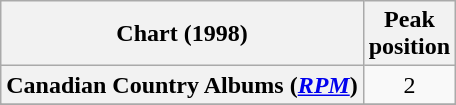<table class="wikitable sortable plainrowheaders" style="text-align:center">
<tr>
<th scope="col">Chart (1998)</th>
<th scope="col">Peak<br>position</th>
</tr>
<tr>
<th scope="row">Canadian Country Albums (<em><a href='#'>RPM</a></em>)</th>
<td>2</td>
</tr>
<tr>
</tr>
<tr>
</tr>
</table>
